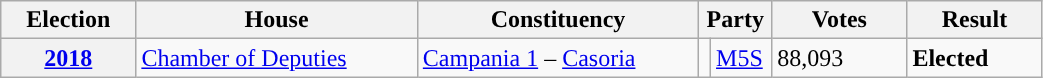<table class=wikitable style="width:55%; border:1px #AAAAFF solid">
<tr>
<th width=12%>Election</th>
<th width=25%>House</th>
<th width=25%>Constituency</th>
<th width=5% colspan="2">Party</th>
<th width=12%>Votes</th>
<th width=12%>Result</th>
</tr>
<tr>
<th><a href='#'>2018</a></th>
<td><a href='#'>Chamber of Deputies</a></td>
<td><a href='#'>Campania 1</a> – <a href='#'>Casoria</a></td>
<td></td>
<td><a href='#'>M5S</a></td>
<td>88,093</td>
<td> <strong>Elected</strong></td>
</tr>
</table>
